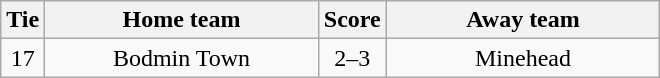<table class="wikitable" style="text-align:center;">
<tr>
<th width=20>Tie</th>
<th width=175>Home team</th>
<th width=20>Score</th>
<th width=175>Away team</th>
</tr>
<tr>
<td>17</td>
<td>Bodmin Town</td>
<td>2–3</td>
<td>Minehead</td>
</tr>
</table>
